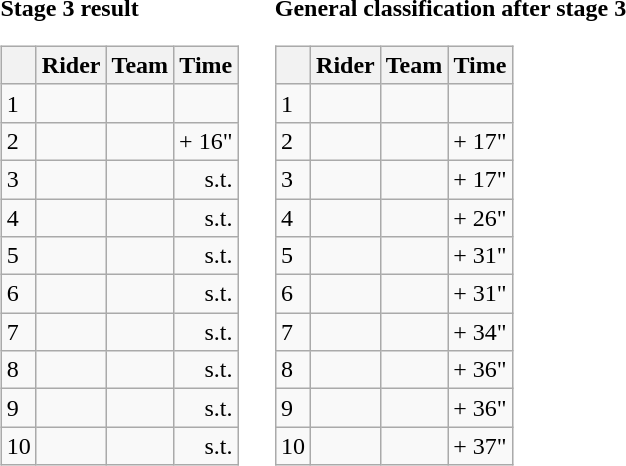<table>
<tr>
<td><strong>Stage 3 result</strong><br><table class="wikitable">
<tr>
<th></th>
<th>Rider</th>
<th>Team</th>
<th>Time</th>
</tr>
<tr>
<td>1</td>
<td></td>
<td></td>
<td align="right"></td>
</tr>
<tr>
<td>2</td>
<td></td>
<td></td>
<td align="right">+ 16"</td>
</tr>
<tr>
<td>3</td>
<td></td>
<td></td>
<td align="right">s.t.</td>
</tr>
<tr>
<td>4</td>
<td></td>
<td></td>
<td align="right">s.t.</td>
</tr>
<tr>
<td>5</td>
<td></td>
<td></td>
<td align="right">s.t.</td>
</tr>
<tr>
<td>6</td>
<td></td>
<td></td>
<td align="right">s.t.</td>
</tr>
<tr>
<td>7</td>
<td></td>
<td></td>
<td align="right">s.t.</td>
</tr>
<tr>
<td>8</td>
<td></td>
<td></td>
<td align="right">s.t.</td>
</tr>
<tr>
<td>9</td>
<td></td>
<td></td>
<td align="right">s.t.</td>
</tr>
<tr>
<td>10</td>
<td></td>
<td></td>
<td align="right">s.t.</td>
</tr>
</table>
</td>
<td></td>
<td><strong>General classification after stage 3</strong><br><table class="wikitable">
<tr>
<th></th>
<th>Rider</th>
<th>Team</th>
<th>Time</th>
</tr>
<tr>
<td>1</td>
<td> </td>
<td></td>
<td align="right"></td>
</tr>
<tr>
<td>2</td>
<td></td>
<td></td>
<td align="right">+ 17"</td>
</tr>
<tr>
<td>3</td>
<td></td>
<td></td>
<td align="right">+ 17"</td>
</tr>
<tr>
<td>4</td>
<td></td>
<td></td>
<td align="right">+ 26"</td>
</tr>
<tr>
<td>5</td>
<td></td>
<td></td>
<td align="right">+ 31"</td>
</tr>
<tr>
<td>6</td>
<td></td>
<td></td>
<td align="right">+ 31"</td>
</tr>
<tr>
<td>7</td>
<td></td>
<td></td>
<td align="right">+ 34"</td>
</tr>
<tr>
<td>8</td>
<td></td>
<td></td>
<td align="right">+ 36"</td>
</tr>
<tr>
<td>9</td>
<td></td>
<td></td>
<td align="right">+ 36"</td>
</tr>
<tr>
<td>10</td>
<td></td>
<td></td>
<td align="right">+ 37"</td>
</tr>
</table>
</td>
</tr>
</table>
